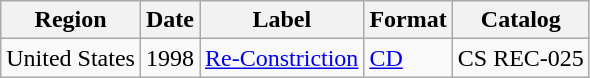<table class="wikitable">
<tr>
<th>Region</th>
<th>Date</th>
<th>Label</th>
<th>Format</th>
<th>Catalog</th>
</tr>
<tr>
<td>United States</td>
<td>1998</td>
<td><a href='#'>Re-Constriction</a></td>
<td><a href='#'>CD</a></td>
<td>CS REC-025</td>
</tr>
</table>
